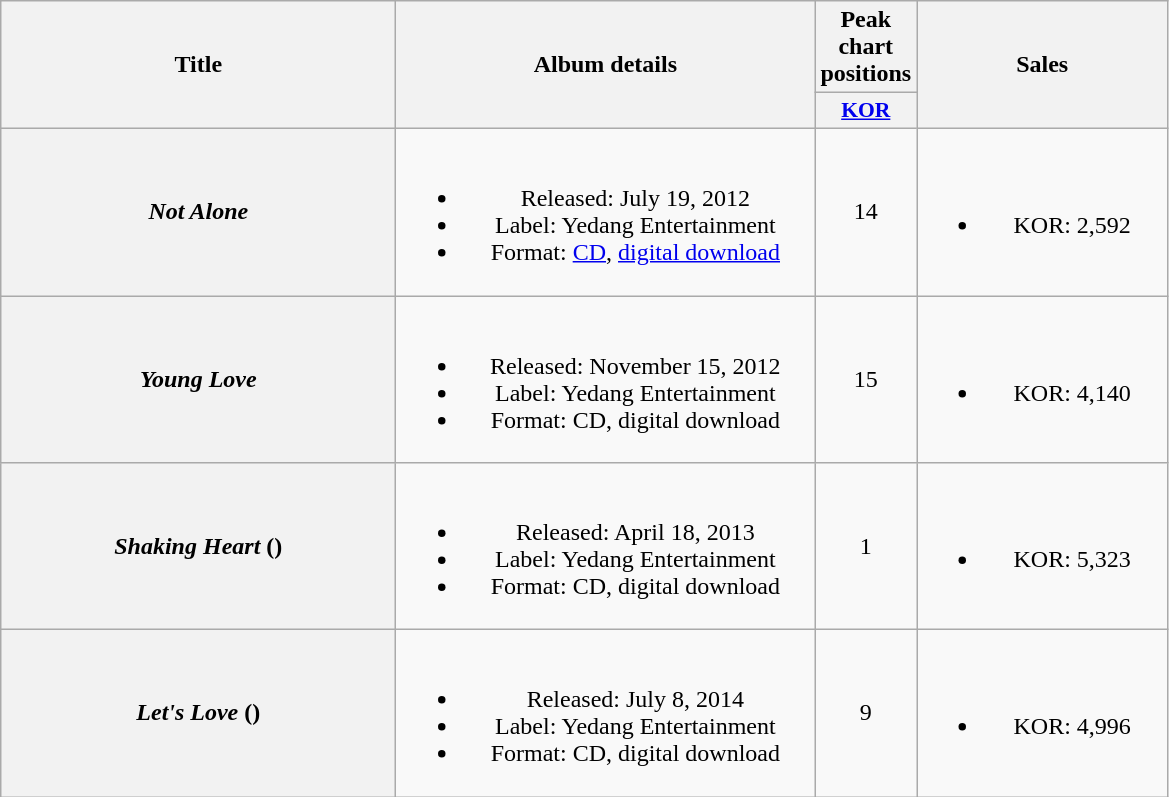<table class="wikitable plainrowheaders" style="text-align:center;" border="1">
<tr>
<th scope="col" rowspan="2" style="width:16em;">Title</th>
<th scope="col" rowspan="2" style="width:17em;">Album details</th>
<th scope="col">Peak chart positions</th>
<th scope="col" rowspan="2" style="width:10em;">Sales</th>
</tr>
<tr>
<th scope="col" style="width:2.2em;font-size:90%;"><a href='#'>KOR</a><br></th>
</tr>
<tr>
<th scope="row"><em>Not Alone</em></th>
<td><br><ul><li>Released: July 19, 2012</li><li>Label: Yedang Entertainment</li><li>Format: <a href='#'>CD</a>, <a href='#'>digital download</a></li></ul></td>
<td>14</td>
<td><br><ul><li>KOR: 2,592</li></ul></td>
</tr>
<tr>
<th scope="row"><em>Young Love</em></th>
<td><br><ul><li>Released: November 15, 2012</li><li>Label: Yedang Entertainment</li><li>Format: CD, digital download</li></ul></td>
<td>15</td>
<td><br><ul><li>KOR: 4,140</li></ul></td>
</tr>
<tr>
<th scope="row"><em>Shaking Heart</em> ()</th>
<td><br><ul><li>Released: April 18, 2013</li><li>Label: Yedang Entertainment</li><li>Format: CD, digital download</li></ul></td>
<td>1</td>
<td><br><ul><li>KOR: 5,323</li></ul></td>
</tr>
<tr>
<th scope="row"><em>Let's Love</em> ()</th>
<td><br><ul><li>Released: July 8, 2014</li><li>Label: Yedang Entertainment</li><li>Format: CD, digital download</li></ul></td>
<td>9</td>
<td><br><ul><li>KOR: 4,996</li></ul></td>
</tr>
</table>
